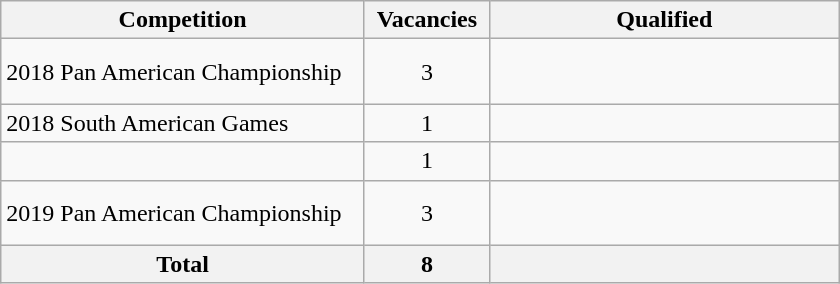<table class = "wikitable" width=560>
<tr>
<th width=300>Competition</th>
<th width=80>Vacancies</th>
<th width=300>Qualified</th>
</tr>
<tr>
<td>2018 Pan American Championship</td>
<td align="center">3</td>
<td><br><br></td>
</tr>
<tr>
<td>2018 South American Games</td>
<td align="center">1</td>
<td></td>
</tr>
<tr>
<td></td>
<td align="center">1</td>
<td></td>
</tr>
<tr>
<td>2019 Pan American Championship</td>
<td align="center">3</td>
<td><br><br></td>
</tr>
<tr>
<th>Total</th>
<th>8</th>
<th></th>
</tr>
</table>
